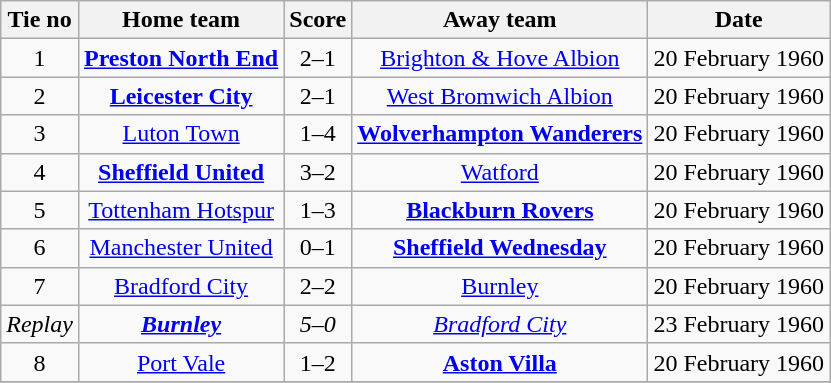<table class="wikitable" style="text-align: center">
<tr>
<th>Tie no</th>
<th>Home team</th>
<th>Score</th>
<th>Away team</th>
<th>Date</th>
</tr>
<tr>
<td>1</td>
<td><strong><a href='#'>Preston North End</a></strong></td>
<td>2–1</td>
<td><a href='#'>Brighton & Hove Albion</a></td>
<td>20 February 1960</td>
</tr>
<tr>
<td>2</td>
<td><strong><a href='#'>Leicester City</a></strong></td>
<td>2–1</td>
<td><a href='#'>West Bromwich Albion</a></td>
<td>20 February 1960</td>
</tr>
<tr>
<td>3</td>
<td><a href='#'>Luton Town</a></td>
<td>1–4</td>
<td><strong><a href='#'>Wolverhampton Wanderers</a></strong></td>
<td>20 February 1960</td>
</tr>
<tr>
<td>4</td>
<td><strong><a href='#'>Sheffield United</a></strong></td>
<td>3–2</td>
<td><a href='#'>Watford</a></td>
<td>20 February 1960</td>
</tr>
<tr>
<td>5</td>
<td><a href='#'>Tottenham Hotspur</a></td>
<td>1–3</td>
<td><strong><a href='#'>Blackburn Rovers</a></strong></td>
<td>20 February 1960</td>
</tr>
<tr>
<td>6</td>
<td><a href='#'>Manchester United</a></td>
<td>0–1</td>
<td><strong><a href='#'>Sheffield Wednesday</a></strong></td>
<td>20 February 1960</td>
</tr>
<tr>
<td>7</td>
<td><a href='#'>Bradford City</a></td>
<td>2–2</td>
<td><a href='#'>Burnley</a></td>
<td>20 February 1960</td>
</tr>
<tr>
<td><em>Replay</em></td>
<td><strong><em><a href='#'>Burnley</a></em></strong></td>
<td><em>5–0</em></td>
<td><em><a href='#'>Bradford City</a></em></td>
<td>23 February 1960</td>
</tr>
<tr>
<td>8</td>
<td><a href='#'>Port Vale</a></td>
<td>1–2</td>
<td><strong><a href='#'>Aston Villa</a></strong></td>
<td>20 February 1960</td>
</tr>
<tr>
</tr>
</table>
